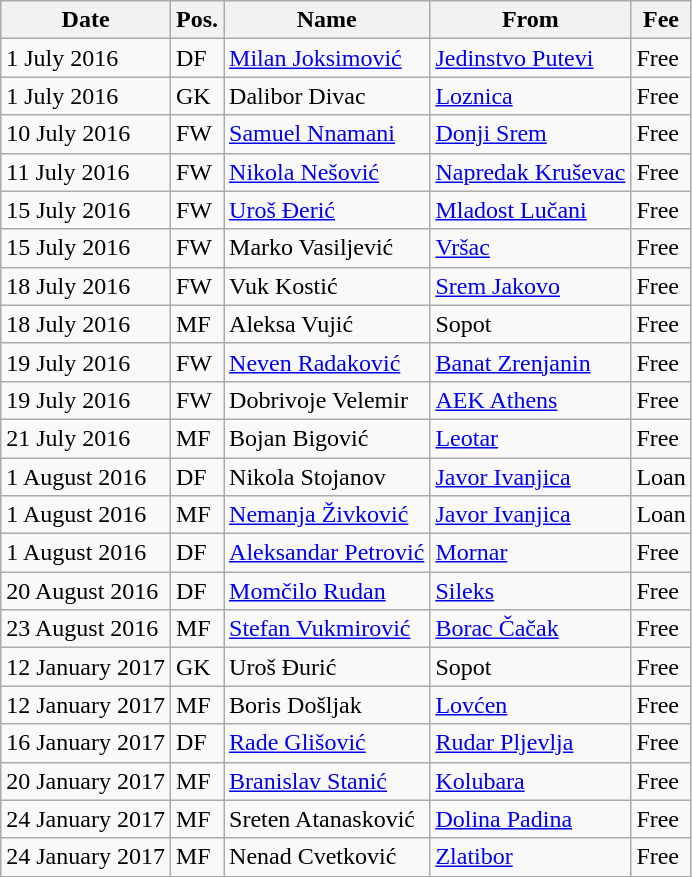<table class="wikitable">
<tr>
<th>Date</th>
<th>Pos.</th>
<th>Name</th>
<th>From</th>
<th>Fee</th>
</tr>
<tr>
<td>1 July 2016</td>
<td>DF</td>
<td> <a href='#'>Milan Joksimović</a></td>
<td> <a href='#'>Jedinstvo Putevi</a></td>
<td>Free</td>
</tr>
<tr>
<td>1 July 2016</td>
<td>GK</td>
<td> Dalibor Divac</td>
<td> <a href='#'>Loznica</a></td>
<td>Free</td>
</tr>
<tr>
<td>10 July 2016</td>
<td>FW</td>
<td> <a href='#'>Samuel Nnamani</a></td>
<td> <a href='#'>Donji Srem</a></td>
<td>Free</td>
</tr>
<tr>
<td>11 July 2016</td>
<td>FW</td>
<td> <a href='#'>Nikola Nešović</a></td>
<td> <a href='#'>Napredak Kruševac</a></td>
<td>Free</td>
</tr>
<tr>
<td>15 July 2016</td>
<td>FW</td>
<td> <a href='#'>Uroš Đerić</a></td>
<td> <a href='#'>Mladost Lučani</a></td>
<td>Free</td>
</tr>
<tr>
<td>15 July 2016</td>
<td>FW</td>
<td> Marko Vasiljević</td>
<td> <a href='#'>Vršac</a></td>
<td>Free</td>
</tr>
<tr>
<td>18 July 2016</td>
<td>FW</td>
<td> Vuk Kostić</td>
<td> <a href='#'>Srem Jakovo</a></td>
<td>Free</td>
</tr>
<tr>
<td>18 July 2016</td>
<td>MF</td>
<td> Aleksa Vujić</td>
<td> Sopot</td>
<td>Free</td>
</tr>
<tr>
<td>19 July 2016</td>
<td>FW</td>
<td> <a href='#'>Neven Radaković</a></td>
<td> <a href='#'>Banat Zrenjanin</a></td>
<td>Free</td>
</tr>
<tr>
<td>19 July 2016</td>
<td>FW</td>
<td> Dobrivoje Velemir</td>
<td> <a href='#'>AEK Athens</a></td>
<td>Free</td>
</tr>
<tr>
<td>21 July 2016</td>
<td>MF</td>
<td> Bojan Bigović</td>
<td> <a href='#'>Leotar</a></td>
<td>Free</td>
</tr>
<tr>
<td>1 August 2016</td>
<td>DF</td>
<td> Nikola Stojanov</td>
<td> <a href='#'>Javor Ivanjica</a></td>
<td>Loan</td>
</tr>
<tr>
<td>1 August 2016</td>
<td>MF</td>
<td> <a href='#'>Nemanja Živković</a></td>
<td> <a href='#'>Javor Ivanjica</a></td>
<td>Loan</td>
</tr>
<tr>
<td>1 August 2016</td>
<td>DF</td>
<td> <a href='#'>Aleksandar Petrović</a></td>
<td> <a href='#'>Mornar</a></td>
<td>Free</td>
</tr>
<tr>
<td>20 August 2016</td>
<td>DF</td>
<td> <a href='#'>Momčilo Rudan</a></td>
<td> <a href='#'>Sileks</a></td>
<td>Free</td>
</tr>
<tr>
<td>23 August 2016</td>
<td>MF</td>
<td> <a href='#'>Stefan Vukmirović</a></td>
<td> <a href='#'>Borac Čačak</a></td>
<td>Free</td>
</tr>
<tr>
<td>12 January 2017</td>
<td>GK</td>
<td> Uroš Đurić</td>
<td> Sopot</td>
<td>Free</td>
</tr>
<tr>
<td>12 January 2017</td>
<td>MF</td>
<td> Boris Došljak</td>
<td> <a href='#'>Lovćen</a></td>
<td>Free</td>
</tr>
<tr>
<td>16 January 2017</td>
<td>DF</td>
<td> <a href='#'>Rade Glišović</a></td>
<td> <a href='#'>Rudar Pljevlja</a></td>
<td>Free</td>
</tr>
<tr>
<td>20 January 2017</td>
<td>MF</td>
<td> <a href='#'>Branislav Stanić</a></td>
<td> <a href='#'>Kolubara</a></td>
<td>Free</td>
</tr>
<tr>
<td>24 January 2017</td>
<td>MF</td>
<td> Sreten Atanasković</td>
<td> <a href='#'>Dolina Padina</a></td>
<td>Free</td>
</tr>
<tr>
<td>24 January 2017</td>
<td>MF</td>
<td> Nenad Cvetković</td>
<td> <a href='#'>Zlatibor</a></td>
<td>Free</td>
</tr>
<tr>
</tr>
</table>
